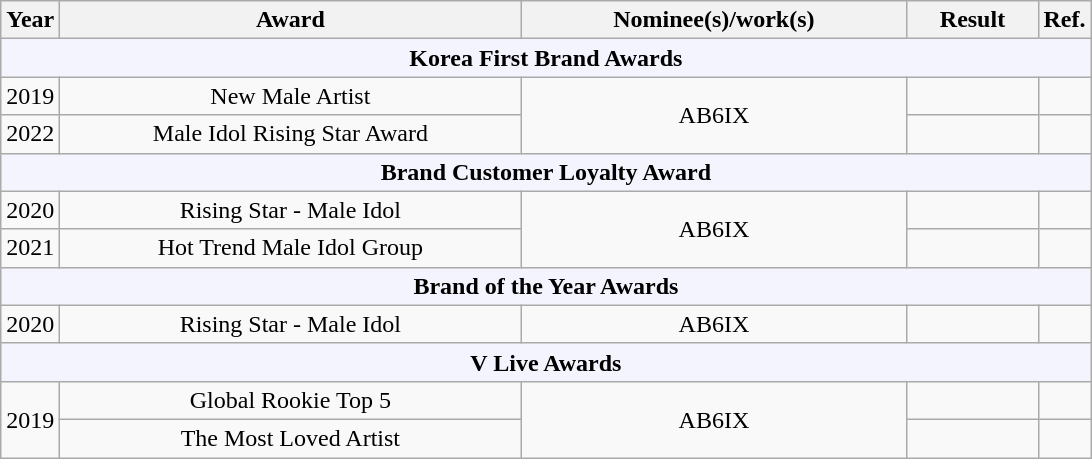<table class="wikitable" style="text-align: center; float: center; margin: 0 0 0.5em 1em;">
<tr>
<th width="30">Year</th>
<th style="width:300px;">Award</th>
<th style="width:250px;">Nominee(s)/work(s)</th>
<th width="80">Result</th>
<th>Ref.</th>
</tr>
<tr>
<td colspan="5" style="text-align:center; background:#f4f4ff;"><strong>Korea First Brand Awards</strong></td>
</tr>
<tr>
<td>2019</td>
<td>New Male Artist</td>
<td rowspan="2">AB6IX</td>
<td></td>
<td></td>
</tr>
<tr>
<td>2022</td>
<td>Male Idol Rising Star Award</td>
<td></td>
<td></td>
</tr>
<tr>
<td colspan="5" style="text-align:center; background:#f4f4ff;"><strong>Brand Customer Loyalty Award</strong></td>
</tr>
<tr>
<td>2020</td>
<td>Rising Star - Male Idol</td>
<td rowspan="2">AB6IX</td>
<td></td>
<td></td>
</tr>
<tr>
<td>2021</td>
<td>Hot Trend Male Idol Group</td>
<td></td>
<td align=center></td>
</tr>
<tr>
<td colspan="5" style="text-align:center; background:#f4f4ff;"><strong>Brand of the Year Awards</strong></td>
</tr>
<tr>
<td>2020</td>
<td>Rising Star - Male Idol</td>
<td>AB6IX</td>
<td></td>
<td></td>
</tr>
<tr>
<td colspan="5" style="text-align:center; background:#f4f4ff;"><strong>V Live Awards</strong></td>
</tr>
<tr>
<td rowspan="2">2019</td>
<td>Global Rookie Top 5</td>
<td rowspan="2">AB6IX</td>
<td></td>
<td></td>
</tr>
<tr>
<td>The Most Loved Artist</td>
<td></td>
<td></td>
</tr>
</table>
